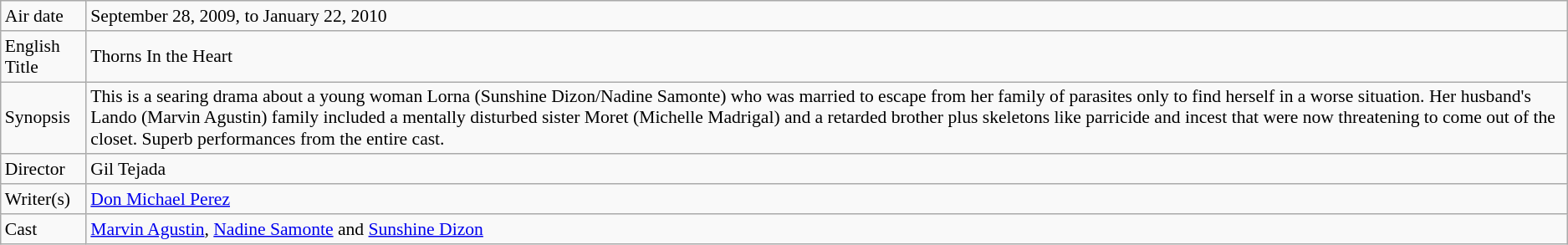<table class="wikitable" style="font-size:90%;">
<tr>
<td>Air date</td>
<td>September 28, 2009, to January 22, 2010</td>
</tr>
<tr>
<td>English Title</td>
<td>Thorns In the Heart</td>
</tr>
<tr>
<td>Synopsis</td>
<td>This is a searing drama about a young woman Lorna (Sunshine Dizon/Nadine Samonte) who was married to escape from her family of parasites only to find herself in a worse situation. Her husband's Lando (Marvin Agustin) family included a mentally disturbed sister Moret (Michelle Madrigal) and a retarded brother plus skeletons like parricide and incest that were now threatening to come out of the closet. Superb performances from the entire cast.</td>
</tr>
<tr>
<td>Director</td>
<td>Gil Tejada</td>
</tr>
<tr>
<td>Writer(s)</td>
<td><a href='#'>Don Michael Perez</a></td>
</tr>
<tr>
<td>Cast</td>
<td><a href='#'>Marvin Agustin</a>, <a href='#'>Nadine Samonte</a> and <a href='#'>Sunshine Dizon</a></td>
</tr>
</table>
